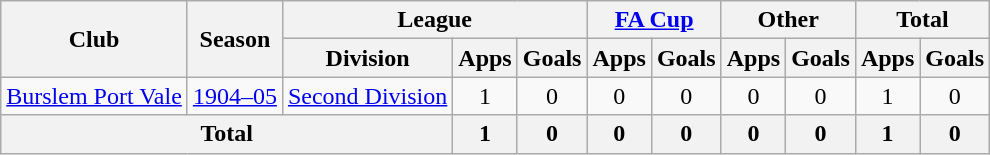<table class="wikitable" style="text-align:center">
<tr>
<th rowspan="2">Club</th>
<th rowspan="2">Season</th>
<th colspan="3">League</th>
<th colspan="2"><a href='#'>FA Cup</a></th>
<th colspan="2">Other</th>
<th colspan="2">Total</th>
</tr>
<tr>
<th>Division</th>
<th>Apps</th>
<th>Goals</th>
<th>Apps</th>
<th>Goals</th>
<th>Apps</th>
<th>Goals</th>
<th>Apps</th>
<th>Goals</th>
</tr>
<tr>
<td><a href='#'>Burslem Port Vale</a></td>
<td><a href='#'>1904–05</a></td>
<td><a href='#'>Second Division</a></td>
<td>1</td>
<td>0</td>
<td>0</td>
<td>0</td>
<td>0</td>
<td>0</td>
<td>1</td>
<td>0</td>
</tr>
<tr>
<th colspan="3">Total</th>
<th>1</th>
<th>0</th>
<th>0</th>
<th>0</th>
<th>0</th>
<th>0</th>
<th>1</th>
<th>0</th>
</tr>
</table>
